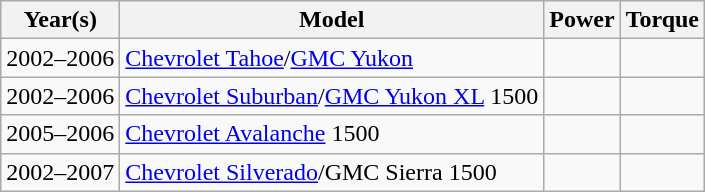<table class="wikitable">
<tr>
<th scope="col">Year(s)</th>
<th scope="col">Model</th>
<th scope="col">Power</th>
<th scope="col">Torque</th>
</tr>
<tr>
<td>2002–2006</td>
<td><a href='#'>Chevrolet Tahoe</a>/<a href='#'>GMC Yukon</a></td>
<td></td>
<td></td>
</tr>
<tr>
<td>2002–2006</td>
<td><a href='#'>Chevrolet Suburban</a>/<a href='#'>GMC Yukon XL</a> 1500</td>
<td></td>
<td></td>
</tr>
<tr>
<td>2005–2006</td>
<td><a href='#'>Chevrolet Avalanche</a> 1500</td>
<td></td>
<td></td>
</tr>
<tr>
<td>2002–2007</td>
<td><a href='#'>Chevrolet Silverado</a>/GMC Sierra 1500</td>
<td></td>
<td></td>
</tr>
</table>
